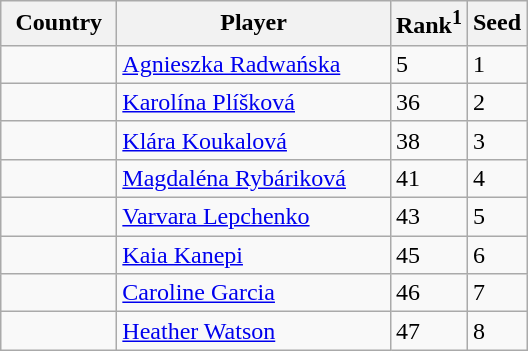<table class="sortable wikitable">
<tr>
<th width="70">Country</th>
<th width="175">Player</th>
<th>Rank<sup>1</sup></th>
<th>Seed</th>
</tr>
<tr>
<td></td>
<td><a href='#'>Agnieszka Radwańska</a></td>
<td>5</td>
<td>1</td>
</tr>
<tr>
<td></td>
<td><a href='#'>Karolína Plíšková</a></td>
<td>36</td>
<td>2</td>
</tr>
<tr>
<td></td>
<td><a href='#'>Klára Koukalová</a></td>
<td>38</td>
<td>3</td>
</tr>
<tr>
<td></td>
<td><a href='#'>Magdaléna Rybáriková</a></td>
<td>41</td>
<td>4</td>
</tr>
<tr>
<td></td>
<td><a href='#'>Varvara Lepchenko</a></td>
<td>43</td>
<td>5</td>
</tr>
<tr>
<td></td>
<td><a href='#'>Kaia Kanepi</a></td>
<td>45</td>
<td>6</td>
</tr>
<tr>
<td></td>
<td><a href='#'>Caroline Garcia</a></td>
<td>46</td>
<td>7</td>
</tr>
<tr>
<td></td>
<td><a href='#'>Heather Watson</a></td>
<td>47</td>
<td>8</td>
</tr>
</table>
